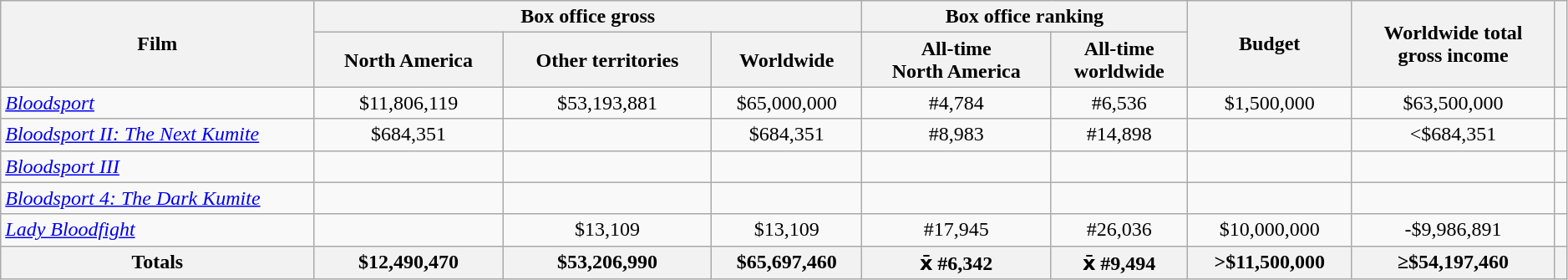<table class="wikitable sortable" width=99% border="1" style="text-align: center;">
<tr>
<th rowspan="2" style="width:20%;">Film</th>
<th colspan="3">Box office gross</th>
<th colspan="2">Box office ranking</th>
<th rowspan="2">Budget</th>
<th rowspan="2">Worldwide total<br>gross income</th>
<th rowspan="2"></th>
</tr>
<tr>
<th>North America</th>
<th>Other territories</th>
<th>Worldwide</th>
<th>All-time <br>North America</th>
<th>All-time <br>worldwide</th>
</tr>
<tr>
<td style="text-align: left;"><em><a href='#'>Bloodsport</a></em></td>
<td>$11,806,119</td>
<td>$53,193,881</td>
<td>$65,000,000</td>
<td>#4,784</td>
<td>#6,536</td>
<td>$1,500,000</td>
<td>$63,500,000</td>
<td></td>
</tr>
<tr>
<td style="text-align: left;"><em><a href='#'>Bloodsport II: The Next Kumite</a></em></td>
<td>$684,351</td>
<td></td>
<td>$684,351</td>
<td>#8,983</td>
<td>#14,898</td>
<td></td>
<td><$684,351</td>
<td></td>
</tr>
<tr>
<td style="text-align: left;"><em><a href='#'>Bloodsport III</a></em></td>
<td></td>
<td></td>
<td></td>
<td></td>
<td></td>
<td></td>
<td></td>
<td></td>
</tr>
<tr>
<td style="text-align: left;"><em><a href='#'>Bloodsport 4: The Dark Kumite</a></em></td>
<td></td>
<td></td>
<td></td>
<td></td>
<td></td>
<td></td>
<td></td>
<td></td>
</tr>
<tr>
<td style="text-align: left;"><em><a href='#'>Lady Bloodfight</a></em></td>
<td></td>
<td>$13,109</td>
<td>$13,109</td>
<td>#17,945</td>
<td>#26,036</td>
<td>$10,000,000</td>
<td>-$9,986,891</td>
<td></td>
</tr>
<tr>
<th>Totals</th>
<th>$12,490,470</th>
<th>$53,206,990</th>
<th>$65,697,460</th>
<th>x̄ #6,342</th>
<th>x̄ #9,494</th>
<th>>$11,500,000</th>
<th>≥$54,197,460</th>
<th></th>
</tr>
</table>
